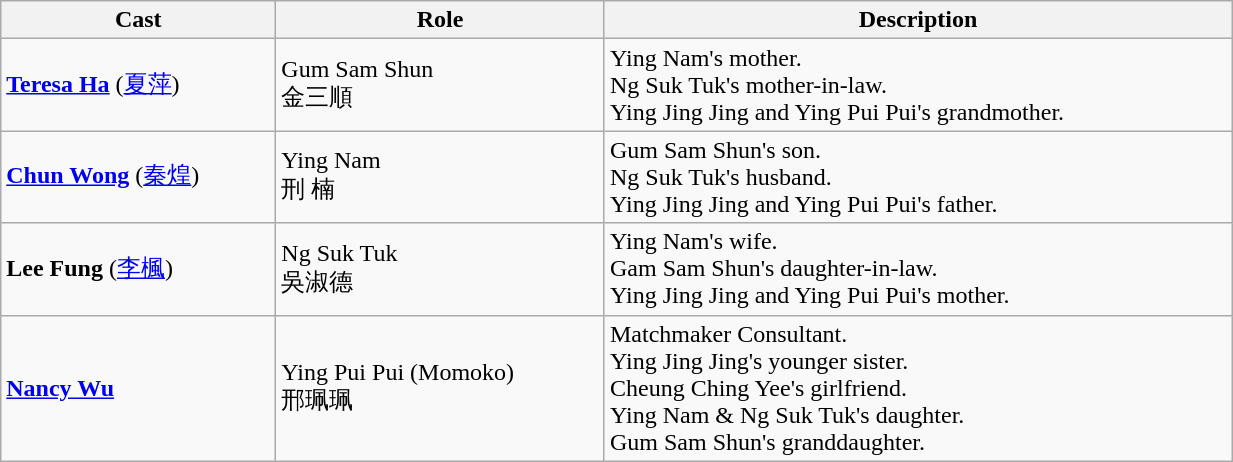<table class="wikitable" width="65%">
<tr>
<th>Cast</th>
<th>Role</th>
<th>Description</th>
</tr>
<tr>
<td><strong><a href='#'>Teresa Ha</a></strong> (<a href='#'>夏萍</a>)</td>
<td>Gum Sam Shun <br> 金三順</td>
<td>Ying Nam's mother. <br> Ng Suk Tuk's mother-in-law. <br> Ying Jing Jing and Ying Pui Pui's grandmother.</td>
</tr>
<tr>
<td><strong><a href='#'>Chun Wong</a></strong> (<a href='#'>秦煌</a>)</td>
<td>Ying Nam <br> 刑 楠</td>
<td>Gum Sam Shun's son. <br> Ng Suk Tuk's husband. <br> Ying Jing Jing and Ying Pui Pui's father.</td>
</tr>
<tr>
<td><strong>Lee Fung</strong> (<a href='#'>李楓</a>)</td>
<td>Ng Suk Tuk <br> 吳淑德</td>
<td>Ying Nam's wife. <br> Gam Sam Shun's daughter-in-law. <br> Ying Jing Jing and Ying Pui Pui's mother.</td>
</tr>
<tr>
<td><strong><a href='#'>Nancy Wu</a></strong></td>
<td>Ying Pui Pui (Momoko) <br> 邢珮珮</td>
<td>Matchmaker Consultant. <br> Ying Jing Jing's younger sister. <br> Cheung Ching Yee's girlfriend. <br> Ying Nam & Ng Suk Tuk's daughter. <br> Gum Sam Shun's granddaughter.</td>
</tr>
</table>
